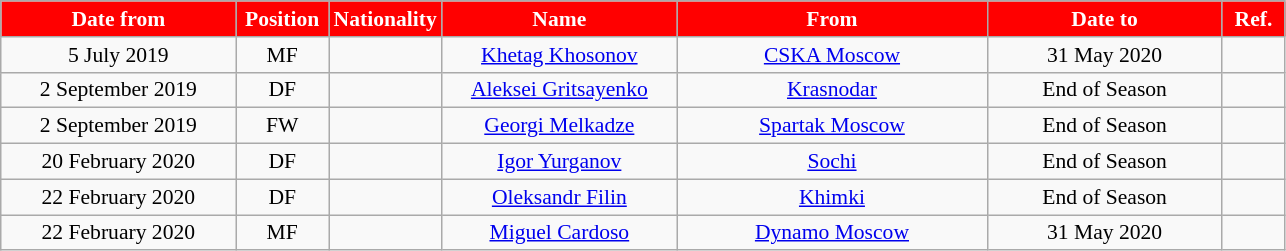<table class="wikitable" style="text-align:center; font-size:90%; ">
<tr>
<th style="background:#FF0000; color:white; width:150px;">Date from</th>
<th style="background:#FF0000; color:white; width:55px;">Position</th>
<th style="background:#FF0000; color:white; width:55px;">Nationality</th>
<th style="background:#FF0000; color:white; width:150px;">Name</th>
<th style="background:#FF0000; color:white; width:200px;">From</th>
<th style="background:#FF0000; color:white; width:150px;">Date to</th>
<th style="background:#FF0000; color:white; width:35px;">Ref.</th>
</tr>
<tr>
<td>5 July 2019</td>
<td>MF</td>
<td></td>
<td><a href='#'>Khetag Khosonov</a></td>
<td><a href='#'>CSKA Moscow</a></td>
<td>31 May 2020</td>
<td></td>
</tr>
<tr>
<td>2 September 2019</td>
<td>DF</td>
<td></td>
<td><a href='#'>Aleksei Gritsayenko</a></td>
<td><a href='#'>Krasnodar</a></td>
<td>End of Season</td>
<td></td>
</tr>
<tr>
<td>2 September 2019</td>
<td>FW</td>
<td></td>
<td><a href='#'>Georgi Melkadze</a></td>
<td><a href='#'>Spartak Moscow</a></td>
<td>End of Season</td>
<td></td>
</tr>
<tr>
<td>20 February 2020</td>
<td>DF</td>
<td></td>
<td><a href='#'>Igor Yurganov</a></td>
<td><a href='#'>Sochi</a></td>
<td>End of Season</td>
<td></td>
</tr>
<tr>
<td>22 February 2020</td>
<td>DF</td>
<td></td>
<td><a href='#'>Oleksandr Filin</a></td>
<td><a href='#'>Khimki</a></td>
<td>End of Season</td>
<td></td>
</tr>
<tr>
<td>22 February 2020</td>
<td>MF</td>
<td></td>
<td><a href='#'>Miguel Cardoso</a></td>
<td><a href='#'>Dynamo Moscow</a></td>
<td>31 May 2020</td>
<td></td>
</tr>
</table>
